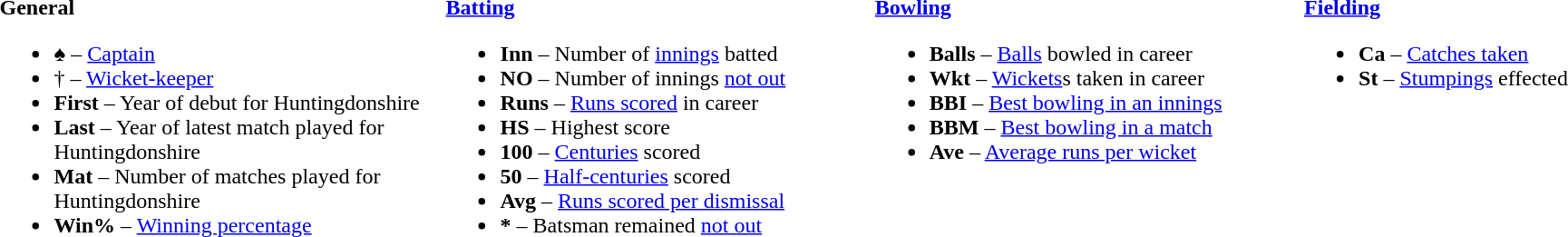<table>
<tr>
<td style="vertical-align:top; width:26%;"><br><strong>General</strong><ul><li>♠ – <a href='#'>Captain</a></li><li>† – <a href='#'>Wicket-keeper</a></li><li><strong>First</strong> – Year of debut for Huntingdonshire</li><li><strong>Last</strong> – Year of latest match played for Huntingdonshire</li><li><strong>Mat</strong> – Number of matches played for Huntingdonshire</li><li><strong>Win%</strong> – <a href='#'>Winning percentage</a></li></ul></td>
<td style="vertical-align:top; width:25%;"><br><strong><a href='#'>Batting</a></strong><ul><li><strong>Inn</strong> – Number of <a href='#'>innings</a> batted</li><li><strong>NO</strong> – Number of innings <a href='#'>not out</a></li><li><strong>Runs</strong> – <a href='#'>Runs scored</a> in career</li><li><strong>HS</strong> – Highest score</li><li><strong>100</strong> – <a href='#'>Centuries</a> scored</li><li><strong>50</strong> – <a href='#'>Half-centuries</a> scored</li><li><strong>Avg</strong> – <a href='#'>Runs scored per dismissal</a></li><li><strong>*</strong> – Batsman remained <a href='#'>not out</a></li></ul></td>
<td style="vertical-align:top; width:25%;"><br><strong><a href='#'>Bowling</a></strong><ul><li><strong>Balls</strong> – <a href='#'>Balls</a> bowled in career</li><li><strong>Wkt</strong> – <a href='#'>Wickets</a>s taken in career</li><li><strong>BBI</strong> – <a href='#'>Best bowling in an innings</a></li><li><strong>BBM</strong> – <a href='#'>Best bowling in a match</a></li><li><strong>Ave</strong> – <a href='#'>Average runs per wicket</a></li></ul></td>
<td style="vertical-align:top; width:24%;"><br><strong><a href='#'>Fielding</a></strong><ul><li><strong>Ca</strong> – <a href='#'>Catches taken</a></li><li><strong>St</strong> – <a href='#'>Stumpings</a> effected</li></ul></td>
</tr>
</table>
